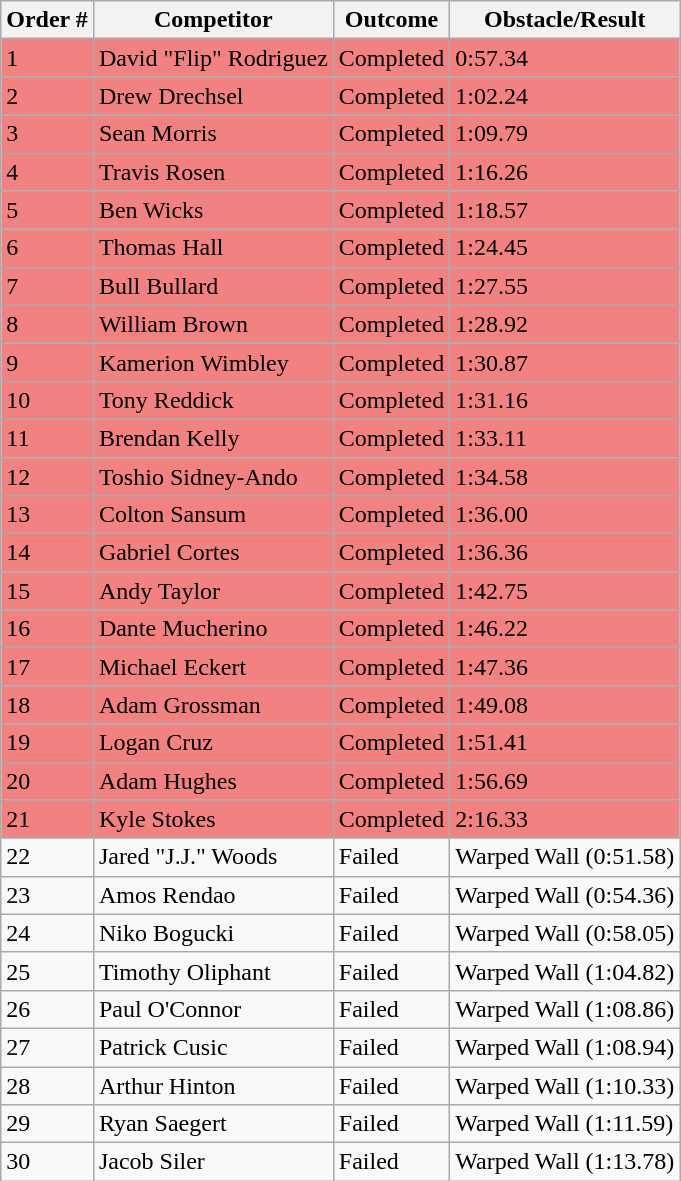<table class="wikitable sortable">
<tr>
<th>Order #</th>
<th>Competitor</th>
<th>Outcome</th>
<th>Obstacle/Result</th>
</tr>
<tr style="background-color:#f28282">
<td>1</td>
<td>David "Flip" Rodriguez</td>
<td>Completed</td>
<td>0:57.34</td>
</tr>
<tr style="background-color:#f28282">
<td>2</td>
<td>Drew Drechsel</td>
<td>Completed</td>
<td>1:02.24</td>
</tr>
<tr style="background-color:#f28282">
<td>3</td>
<td>Sean Morris</td>
<td>Completed</td>
<td>1:09.79</td>
</tr>
<tr style="background-color:#f28282">
<td>4</td>
<td>Travis Rosen</td>
<td>Completed</td>
<td>1:16.26</td>
</tr>
<tr style="background-color:#f28282">
<td>5</td>
<td>Ben Wicks</td>
<td>Completed</td>
<td>1:18.57</td>
</tr>
<tr style="background-color:#f28282">
<td>6</td>
<td>Thomas Hall</td>
<td>Completed</td>
<td>1:24.45</td>
</tr>
<tr style="background-color:#f28282">
<td>7</td>
<td>Bull Bullard</td>
<td>Completed</td>
<td>1:27.55</td>
</tr>
<tr style="background-color:#f28282">
<td>8</td>
<td>William Brown</td>
<td>Completed</td>
<td>1:28.92</td>
</tr>
<tr style="background-color:#f28282">
<td>9</td>
<td>Kamerion Wimbley</td>
<td>Completed</td>
<td>1:30.87</td>
</tr>
<tr style="background-color:#f28282">
<td>10</td>
<td>Tony Reddick</td>
<td>Completed</td>
<td>1:31.16</td>
</tr>
<tr style="background-color:#f28282">
<td>11</td>
<td>Brendan Kelly</td>
<td>Completed</td>
<td>1:33.11</td>
</tr>
<tr style="background-color:#f28282">
<td>12</td>
<td>Toshio Sidney-Ando</td>
<td>Completed</td>
<td>1:34.58</td>
</tr>
<tr style="background-color:#f28282">
<td>13</td>
<td>Colton Sansum</td>
<td>Completed</td>
<td>1:36.00</td>
</tr>
<tr style="background-color:#f28282">
<td>14</td>
<td>Gabriel Cortes</td>
<td>Completed</td>
<td>1:36.36</td>
</tr>
<tr style="background-color:#f28282">
<td>15</td>
<td>Andy Taylor</td>
<td>Completed</td>
<td>1:42.75</td>
</tr>
<tr style="background-color:#f28282">
<td>16</td>
<td>Dante Mucherino</td>
<td>Completed</td>
<td>1:46.22</td>
</tr>
<tr style="background-color:#f28282">
<td>17</td>
<td>Michael Eckert</td>
<td>Completed</td>
<td>1:47.36</td>
</tr>
<tr style="background-color:#f28282">
<td>18</td>
<td>Adam Grossman</td>
<td>Completed</td>
<td>1:49.08</td>
</tr>
<tr style="background-color:#f28282">
<td>19</td>
<td>Logan Cruz</td>
<td>Completed</td>
<td>1:51.41</td>
</tr>
<tr style="background-color:#f28282">
<td>20</td>
<td>Adam Hughes</td>
<td>Completed</td>
<td>1:56.69</td>
</tr>
<tr style="background-color:#f28282">
<td>21</td>
<td>Kyle Stokes</td>
<td>Completed</td>
<td>2:16.33</td>
</tr>
<tr>
<td>22</td>
<td>Jared "J.J." Woods</td>
<td>Failed</td>
<td>Warped Wall (0:51.58)</td>
</tr>
<tr>
<td>23</td>
<td>Amos Rendao</td>
<td>Failed</td>
<td>Warped Wall (0:54.36)</td>
</tr>
<tr>
<td>24</td>
<td>Niko Bogucki</td>
<td>Failed</td>
<td>Warped Wall (0:58.05)</td>
</tr>
<tr>
<td>25</td>
<td>Timothy Oliphant</td>
<td>Failed</td>
<td>Warped Wall (1:04.82)</td>
</tr>
<tr>
<td>26</td>
<td>Paul O'Connor</td>
<td>Failed</td>
<td>Warped Wall (1:08.86)</td>
</tr>
<tr>
<td>27</td>
<td>Patrick Cusic</td>
<td>Failed</td>
<td>Warped Wall (1:08.94)</td>
</tr>
<tr>
<td>28</td>
<td>Arthur Hinton</td>
<td>Failed</td>
<td>Warped Wall (1:10.33)</td>
</tr>
<tr>
<td>29</td>
<td>Ryan Saegert</td>
<td>Failed</td>
<td>Warped Wall (1:11.59)</td>
</tr>
<tr>
<td>30</td>
<td>Jacob Siler</td>
<td>Failed</td>
<td>Warped Wall (1:13.78)</td>
</tr>
</table>
